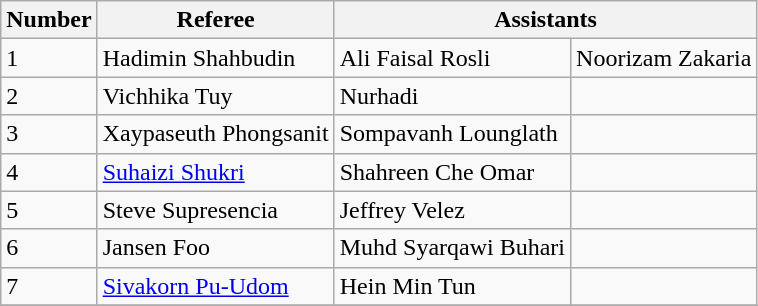<table class="wikitable">
<tr>
<th>Number</th>
<th>Referee</th>
<th colspan="2">Assistants</th>
</tr>
<tr>
<td>1</td>
<td> Hadimin Shahbudin</td>
<td> Ali Faisal Rosli</td>
<td> Noorizam Zakaria</td>
</tr>
<tr>
<td>2</td>
<td> Vichhika Tuy</td>
<td> Nurhadi</td>
<td></td>
</tr>
<tr>
<td>3</td>
<td> Xaypaseuth Phongsanit</td>
<td> Sompavanh Lounglath</td>
<td></td>
</tr>
<tr>
<td>4</td>
<td> <a href='#'>Suhaizi Shukri</a></td>
<td> Shahreen Che Omar</td>
<td></td>
</tr>
<tr>
<td>5</td>
<td> Steve Supresencia</td>
<td> Jeffrey Velez</td>
<td></td>
</tr>
<tr>
<td>6</td>
<td> Jansen Foo</td>
<td> Muhd Syarqawi Buhari</td>
<td></td>
</tr>
<tr>
<td>7</td>
<td> <a href='#'>Sivakorn Pu-Udom</a></td>
<td> Hein Min Tun</td>
<td></td>
</tr>
<tr>
</tr>
</table>
